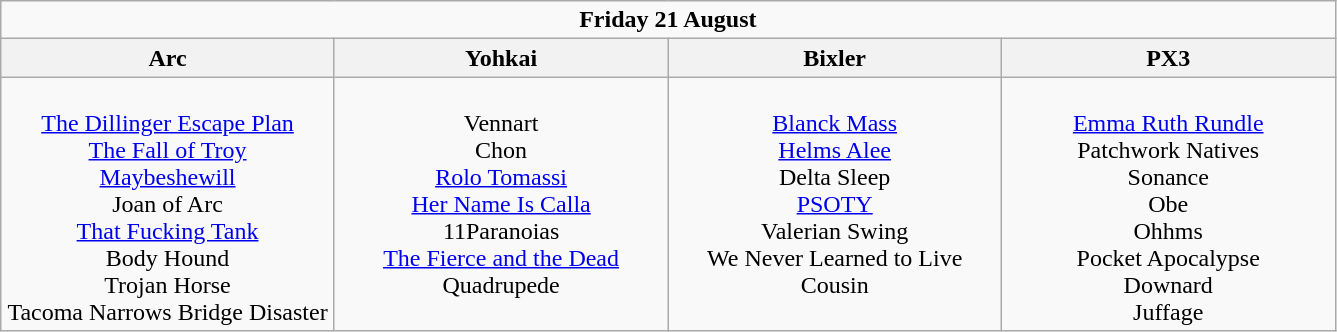<table class="wikitable">
<tr>
<td colspan="4" style="text-align:center;"><strong>Friday 21 August</strong></td>
</tr>
<tr>
<th>Arc</th>
<th>Yohkai</th>
<th>Bixler</th>
<th>PX3</th>
</tr>
<tr>
<td style="text-align:center; vertical-align:top; width:215px;"><br><a href='#'>The Dillinger Escape Plan</a><br>
<a href='#'>The Fall of Troy</a><br>
<a href='#'>Maybeshewill</a><br>
Joan of Arc<br>
<a href='#'>That Fucking Tank</a><br>
Body Hound<br>
Trojan Horse<br>
Tacoma Narrows Bridge Disaster<br></td>
<td style="text-align:center; vertical-align:top; width:215px;"><br>Vennart<br>
Chon<br>
<a href='#'>Rolo Tomassi</a><br>
<a href='#'>Her Name Is Calla</a><br>
11Paranoias<br>
<a href='#'>The Fierce and the Dead</a><br>
Quadrupede<br></td>
<td style="text-align:center; vertical-align:top; width:215px;"><br><a href='#'>Blanck Mass</a><br>
<a href='#'>Helms Alee</a><br>
Delta Sleep<br>
<a href='#'>PSOTY</a><br>
Valerian Swing<br>
We Never Learned to Live<br>
Cousin<br></td>
<td style="text-align:center; vertical-align:top; width:215px;"><br><a href='#'>Emma Ruth Rundle</a><br>
Patchwork Natives<br>
Sonance<br>
Obe<br>
Ohhms<br>
Pocket Apocalypse<br>
Downard<br>
Juffage<br></td>
</tr>
</table>
